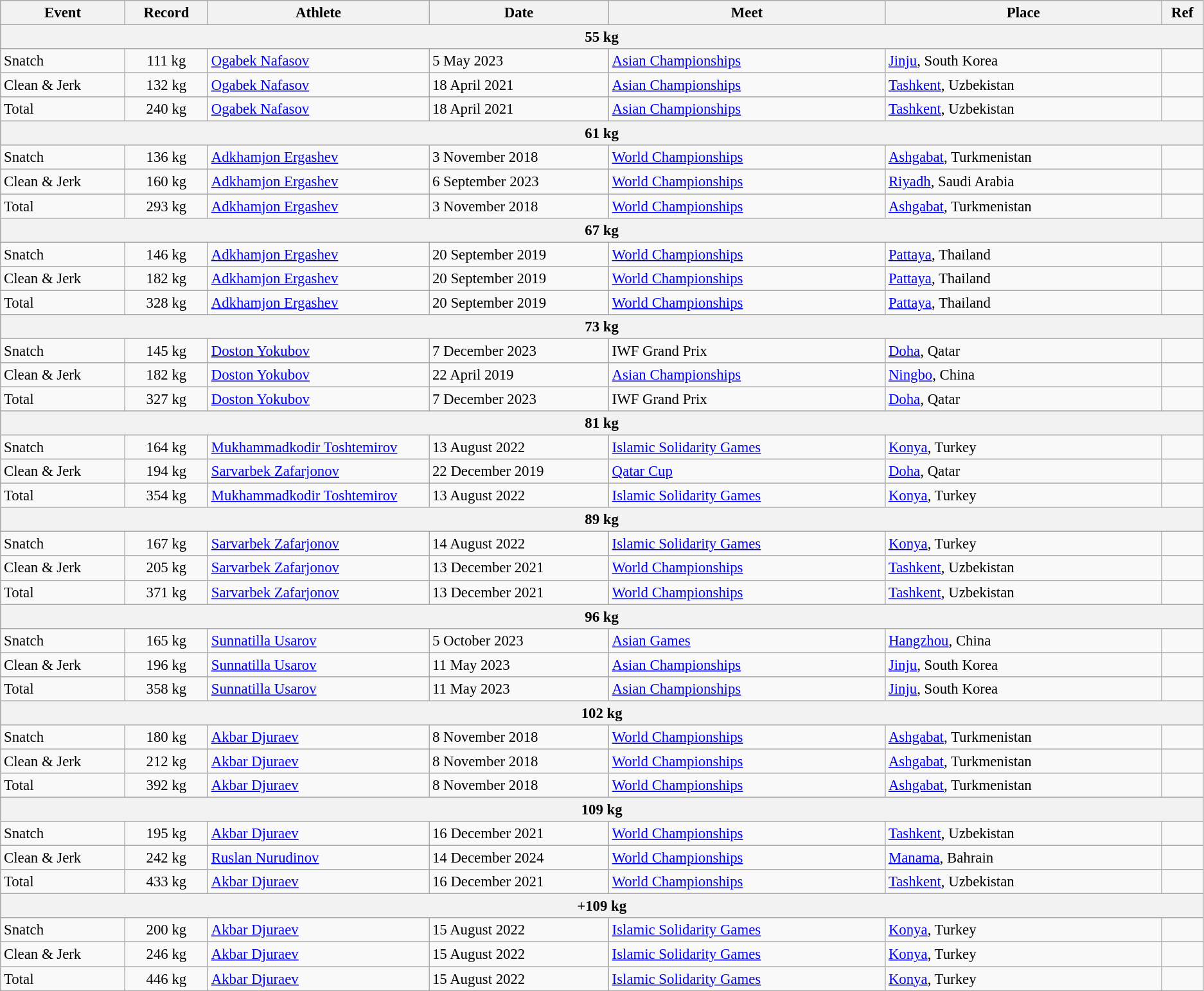<table class="wikitable" style="font-size:95%;">
<tr>
<th width=9%>Event</th>
<th width=6%>Record</th>
<th width=16%>Athlete</th>
<th width=13%>Date</th>
<th width=20%>Meet</th>
<th width=20%>Place</th>
<th width=3%>Ref</th>
</tr>
<tr bgcolor="#DDDDDD">
<th colspan="7">55 kg</th>
</tr>
<tr>
<td>Snatch</td>
<td align="center">111 kg</td>
<td><a href='#'>Ogabek Nafasov</a></td>
<td>5 May 2023</td>
<td><a href='#'>Asian Championships</a></td>
<td><a href='#'>Jinju</a>, South Korea</td>
<td></td>
</tr>
<tr>
<td>Clean & Jerk</td>
<td align="center">132 kg</td>
<td><a href='#'>Ogabek Nafasov</a></td>
<td>18 April 2021</td>
<td><a href='#'>Asian Championships</a></td>
<td><a href='#'>Tashkent</a>, Uzbekistan</td>
<td></td>
</tr>
<tr>
<td>Total</td>
<td align="center">240 kg</td>
<td><a href='#'>Ogabek Nafasov</a></td>
<td>18 April 2021</td>
<td><a href='#'>Asian Championships</a></td>
<td><a href='#'>Tashkent</a>, Uzbekistan</td>
<td></td>
</tr>
<tr bgcolor="#DDDDDD">
<th colspan="7">61 kg</th>
</tr>
<tr>
<td>Snatch</td>
<td align="center">136 kg</td>
<td><a href='#'>Adkhamjon Ergashev</a></td>
<td>3 November 2018</td>
<td><a href='#'>World Championships</a></td>
<td><a href='#'>Ashgabat</a>, Turkmenistan</td>
<td></td>
</tr>
<tr>
<td>Clean & Jerk</td>
<td align="center">160 kg</td>
<td><a href='#'>Adkhamjon Ergashev</a></td>
<td>6 September 2023</td>
<td><a href='#'>World Championships</a></td>
<td><a href='#'>Riyadh</a>, Saudi Arabia</td>
<td></td>
</tr>
<tr>
<td>Total</td>
<td align="center">293 kg</td>
<td><a href='#'>Adkhamjon Ergashev</a></td>
<td>3 November 2018</td>
<td><a href='#'>World Championships</a></td>
<td><a href='#'>Ashgabat</a>, Turkmenistan</td>
<td></td>
</tr>
<tr bgcolor="#DDDDDD">
<th colspan="7">67 kg</th>
</tr>
<tr>
<td>Snatch</td>
<td align="center">146 kg</td>
<td><a href='#'>Adkhamjon Ergashev</a></td>
<td>20 September 2019</td>
<td><a href='#'>World Championships</a></td>
<td><a href='#'>Pattaya</a>, Thailand</td>
<td></td>
</tr>
<tr>
<td>Clean & Jerk</td>
<td align="center">182 kg</td>
<td><a href='#'>Adkhamjon Ergashev</a></td>
<td>20 September 2019</td>
<td><a href='#'>World Championships</a></td>
<td><a href='#'>Pattaya</a>, Thailand</td>
<td></td>
</tr>
<tr>
<td>Total</td>
<td align="center">328 kg</td>
<td><a href='#'>Adkhamjon Ergashev</a></td>
<td>20 September 2019</td>
<td><a href='#'>World Championships</a></td>
<td><a href='#'>Pattaya</a>, Thailand</td>
<td></td>
</tr>
<tr bgcolor="#DDDDDD">
<th colspan="7">73 kg</th>
</tr>
<tr>
<td>Snatch</td>
<td align="center">145 kg</td>
<td><a href='#'>Doston Yokubov</a></td>
<td>7 December 2023</td>
<td>IWF Grand Prix</td>
<td><a href='#'>Doha</a>, Qatar</td>
<td></td>
</tr>
<tr>
<td>Clean & Jerk</td>
<td align="center">182 kg</td>
<td><a href='#'>Doston Yokubov</a></td>
<td>22 April 2019</td>
<td><a href='#'>Asian Championships</a></td>
<td><a href='#'>Ningbo</a>, China</td>
<td></td>
</tr>
<tr>
<td>Total</td>
<td align="center">327 kg</td>
<td><a href='#'>Doston Yokubov</a></td>
<td>7 December 2023</td>
<td>IWF Grand Prix</td>
<td><a href='#'>Doha</a>, Qatar</td>
<td></td>
</tr>
<tr bgcolor="#DDDDDD">
<th colspan="7">81 kg</th>
</tr>
<tr>
<td>Snatch</td>
<td align="center">164 kg</td>
<td><a href='#'>Mukhammadkodir Toshtemirov</a></td>
<td>13 August 2022</td>
<td><a href='#'>Islamic Solidarity Games</a></td>
<td><a href='#'>Konya</a>, Turkey</td>
<td></td>
</tr>
<tr>
<td>Clean & Jerk</td>
<td align="center">194 kg</td>
<td><a href='#'>Sarvarbek Zafarjonov</a></td>
<td>22 December 2019</td>
<td><a href='#'>Qatar Cup</a></td>
<td><a href='#'>Doha</a>, Qatar</td>
<td></td>
</tr>
<tr>
<td>Total</td>
<td align="center">354 kg</td>
<td><a href='#'>Mukhammadkodir Toshtemirov</a></td>
<td>13 August 2022</td>
<td><a href='#'>Islamic Solidarity Games</a></td>
<td><a href='#'>Konya</a>, Turkey</td>
<td></td>
</tr>
<tr bgcolor="#DDDDDD">
<th colspan="7">89 kg</th>
</tr>
<tr>
<td>Snatch</td>
<td align="center">167 kg</td>
<td><a href='#'>Sarvarbek Zafarjonov</a></td>
<td>14 August 2022</td>
<td><a href='#'>Islamic Solidarity Games</a></td>
<td><a href='#'>Konya</a>, Turkey</td>
<td></td>
</tr>
<tr>
<td>Clean & Jerk</td>
<td align="center">205 kg</td>
<td><a href='#'>Sarvarbek Zafarjonov</a></td>
<td>13 December 2021</td>
<td><a href='#'>World Championships</a></td>
<td><a href='#'>Tashkent</a>, Uzbekistan</td>
<td></td>
</tr>
<tr>
<td>Total</td>
<td align="center">371 kg</td>
<td><a href='#'>Sarvarbek Zafarjonov</a></td>
<td>13 December 2021</td>
<td><a href='#'>World Championships</a></td>
<td><a href='#'>Tashkent</a>, Uzbekistan</td>
<td></td>
</tr>
<tr bgcolor="#DDDDDD">
<th colspan="7">96 kg</th>
</tr>
<tr>
<td>Snatch</td>
<td align="center">165 kg</td>
<td><a href='#'>Sunnatilla Usarov</a></td>
<td>5 October 2023</td>
<td><a href='#'>Asian Games</a></td>
<td><a href='#'>Hangzhou</a>, China</td>
<td></td>
</tr>
<tr>
<td>Clean & Jerk</td>
<td align="center">196 kg</td>
<td><a href='#'>Sunnatilla Usarov</a></td>
<td>11 May 2023</td>
<td><a href='#'>Asian Championships</a></td>
<td><a href='#'>Jinju</a>, South Korea</td>
<td></td>
</tr>
<tr>
<td>Total</td>
<td align="center">358 kg</td>
<td><a href='#'>Sunnatilla Usarov</a></td>
<td>11 May 2023</td>
<td><a href='#'>Asian Championships</a></td>
<td><a href='#'>Jinju</a>, South Korea</td>
<td></td>
</tr>
<tr bgcolor="#DDDDDD">
<th colspan="7">102 kg</th>
</tr>
<tr>
<td>Snatch</td>
<td align="center">180 kg</td>
<td><a href='#'>Akbar Djuraev</a></td>
<td>8 November 2018</td>
<td><a href='#'>World Championships</a></td>
<td><a href='#'>Ashgabat</a>, Turkmenistan</td>
<td></td>
</tr>
<tr>
<td>Clean & Jerk</td>
<td align="center">212 kg</td>
<td><a href='#'>Akbar Djuraev</a></td>
<td>8 November 2018</td>
<td><a href='#'>World Championships</a></td>
<td><a href='#'>Ashgabat</a>, Turkmenistan</td>
<td></td>
</tr>
<tr>
<td>Total</td>
<td align="center">392 kg</td>
<td><a href='#'>Akbar Djuraev</a></td>
<td>8 November 2018</td>
<td><a href='#'>World Championships</a></td>
<td><a href='#'>Ashgabat</a>, Turkmenistan</td>
<td></td>
</tr>
<tr bgcolor="#DDDDDD">
<th colspan="7">109 kg</th>
</tr>
<tr>
<td>Snatch</td>
<td align="center">195 kg</td>
<td><a href='#'>Akbar Djuraev</a></td>
<td>16 December 2021</td>
<td><a href='#'>World Championships</a></td>
<td><a href='#'>Tashkent</a>, Uzbekistan</td>
<td></td>
</tr>
<tr>
<td>Clean & Jerk</td>
<td align="center">242 kg</td>
<td><a href='#'>Ruslan Nurudinov</a></td>
<td>14 December 2024</td>
<td><a href='#'>World Championships</a></td>
<td><a href='#'>Manama</a>, Bahrain</td>
<td></td>
</tr>
<tr>
<td>Total</td>
<td align="center">433 kg</td>
<td><a href='#'>Akbar Djuraev</a></td>
<td>16 December 2021</td>
<td><a href='#'>World Championships</a></td>
<td><a href='#'>Tashkent</a>, Uzbekistan</td>
<td></td>
</tr>
<tr bgcolor="#DDDDDD">
<th colspan="7">+109 kg</th>
</tr>
<tr>
<td>Snatch</td>
<td align="center">200 kg</td>
<td><a href='#'>Akbar Djuraev</a></td>
<td>15 August 2022</td>
<td><a href='#'>Islamic Solidarity Games</a></td>
<td><a href='#'>Konya</a>, Turkey</td>
<td></td>
</tr>
<tr>
<td>Clean & Jerk</td>
<td align="center">246 kg</td>
<td><a href='#'>Akbar Djuraev</a></td>
<td>15 August 2022</td>
<td><a href='#'>Islamic Solidarity Games</a></td>
<td><a href='#'>Konya</a>, Turkey</td>
<td></td>
</tr>
<tr>
<td>Total</td>
<td align="center">446 kg</td>
<td><a href='#'>Akbar Djuraev</a></td>
<td>15 August 2022</td>
<td><a href='#'>Islamic Solidarity Games</a></td>
<td><a href='#'>Konya</a>, Turkey</td>
<td></td>
</tr>
</table>
